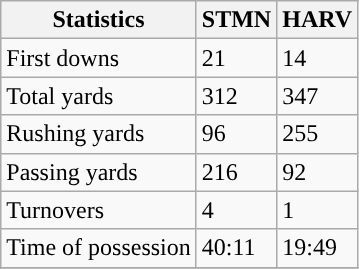<table class="wikitable" style="float: left;">
<tr>
<th>Statistics</th>
<th>STMN</th>
<th>HARV</th>
</tr>
<tr>
<td>First downs</td>
<td>21</td>
<td>14</td>
</tr>
<tr>
<td>Total yards</td>
<td>312</td>
<td>347</td>
</tr>
<tr>
<td>Rushing yards</td>
<td>96</td>
<td>255</td>
</tr>
<tr>
<td>Passing yards</td>
<td>216</td>
<td>92</td>
</tr>
<tr>
<td>Turnovers</td>
<td>4</td>
<td>1</td>
</tr>
<tr>
<td>Time of possession</td>
<td>40:11</td>
<td>19:49</td>
</tr>
<tr>
</tr>
</table>
